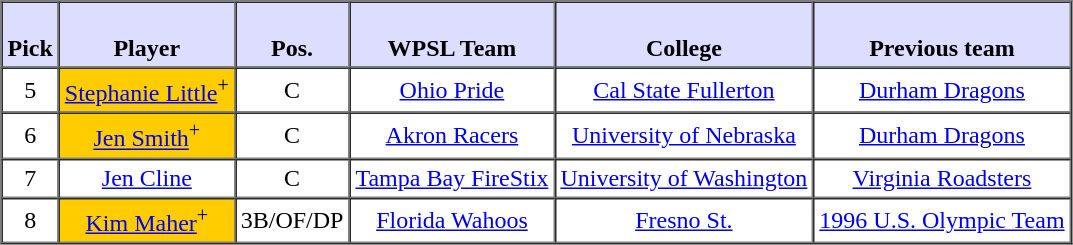<table style="text-align: center" border="1" cellpadding="3" cellspacing="0">
<tr>
<th style="background:#ddf;"><br>Pick</th>
<th style="background:#ddf;"><br>Player</th>
<th style="background:#ddf;"><br>Pos.</th>
<th style="background:#ddf;"><br>WPSL Team</th>
<th style="background:#ddf;"><br>College</th>
<th style="background:#ddf;"><br>Previous team</th>
</tr>
<tr>
<td>5</td>
<td style="background:#FFCC00;"><a href='#'>Stephanie Little</a><sup>+</sup></td>
<td>C</td>
<td><a href='#'>Ohio Pride</a></td>
<td><a href='#'>Cal State Fullerton</a></td>
<td><a href='#'>Durham Dragons</a></td>
</tr>
<tr>
<td>6</td>
<td style="background:#FFCC00;"><a href='#'>Jen Smith</a><sup>+</sup></td>
<td>C</td>
<td><a href='#'>Akron Racers</a></td>
<td><a href='#'>University of Nebraska</a></td>
<td><a href='#'>Durham Dragons</a></td>
</tr>
<tr>
<td>7</td>
<td><a href='#'>Jen Cline</a></td>
<td>C</td>
<td><a href='#'>Tampa Bay FireStix</a></td>
<td><a href='#'>University of Washington</a></td>
<td><a href='#'>Virginia Roadsters</a></td>
</tr>
<tr>
<td>8</td>
<td style="background:#FFCC00;"><a href='#'>Kim Maher</a><sup>+</sup></td>
<td>3B/OF/DP</td>
<td><a href='#'>Florida Wahoos</a></td>
<td><a href='#'>Fresno St.</a></td>
<td><a href='#'>1996 U.S. Olympic Team</a></td>
</tr>
</table>
